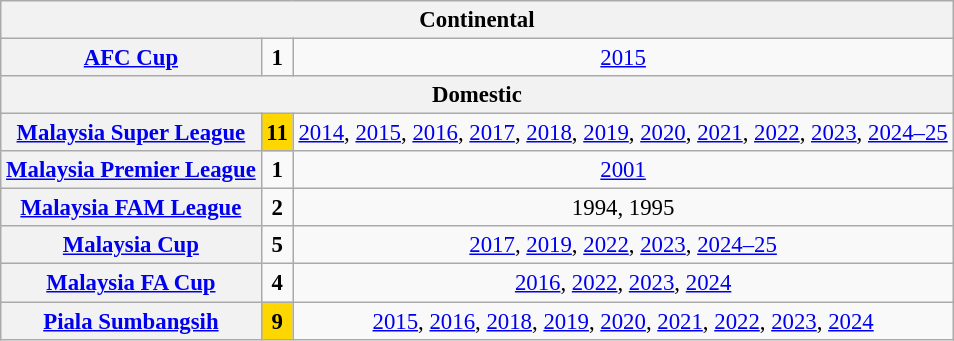<table class="wikitable plainrowheaders" style="font-size:95%; text-align:center;">
<tr>
<th colspan="3">Continental</th>
</tr>
<tr>
<th scope=col><a href='#'>AFC Cup</a></th>
<td><strong>1</strong></td>
<td><a href='#'>2015</a></td>
</tr>
<tr>
<th colspan="3">Domestic</th>
</tr>
<tr>
<th scope=col><a href='#'>Malaysia Super League</a></th>
<td style="background-color:gold"><strong>11</strong></td>
<td><a href='#'>2014</a>, <a href='#'>2015</a>, <a href='#'>2016</a>, <a href='#'>2017</a>, <a href='#'>2018</a>, <a href='#'>2019</a>, <a href='#'>2020</a>, <a href='#'>2021</a>, <a href='#'>2022</a>, <a href='#'>2023</a>, <a href='#'>2024–25</a></td>
</tr>
<tr>
<th scope=col><a href='#'>Malaysia Premier League</a></th>
<td><strong>1</strong></td>
<td><a href='#'>2001</a></td>
</tr>
<tr>
<th scope=col><a href='#'>Malaysia FAM League</a></th>
<td><strong>2</strong></td>
<td>1994, 1995</td>
</tr>
<tr>
<th scope=col><a href='#'>Malaysia Cup</a></th>
<td><strong>5</strong></td>
<td><a href='#'>2017</a>, <a href='#'>2019</a>, <a href='#'>2022</a>, <a href='#'>2023</a>, <a href='#'>2024–25</a></td>
</tr>
<tr>
<th scope=col><a href='#'>Malaysia FA Cup</a></th>
<td><strong>4</strong></td>
<td><a href='#'>2016</a>, <a href='#'>2022</a>, <a href='#'>2023</a>, <a href='#'>2024</a></td>
</tr>
<tr>
<th scope=col><a href='#'>Piala Sumbangsih</a></th>
<td style="background-color:gold"><strong>9</strong></td>
<td><a href='#'>2015</a>, <a href='#'>2016</a>, <a href='#'>2018</a>, <a href='#'>2019</a>, <a href='#'>2020</a>, <a href='#'>2021</a>, <a href='#'>2022</a>, <a href='#'>2023</a>, <a href='#'>2024</a></td>
</tr>
</table>
